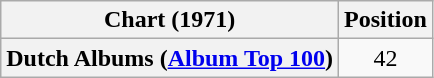<table class="wikitable plainrowheaders" style="text-align:center">
<tr>
<th scope="col">Chart (1971)</th>
<th scope="col">Position</th>
</tr>
<tr>
<th scope="row">Dutch Albums (<a href='#'>Album Top 100</a>)</th>
<td>42</td>
</tr>
</table>
